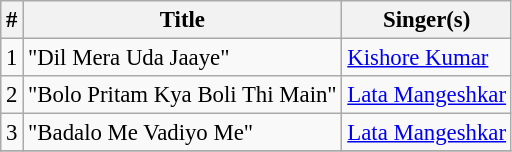<table class="wikitable" style="font-size:95%;">
<tr>
<th>#</th>
<th>Title</th>
<th>Singer(s)</th>
</tr>
<tr>
<td>1</td>
<td>"Dil Mera Uda Jaaye"</td>
<td><a href='#'>Kishore Kumar</a></td>
</tr>
<tr>
<td>2</td>
<td>"Bolo Pritam Kya Boli Thi Main"</td>
<td><a href='#'>Lata Mangeshkar</a></td>
</tr>
<tr>
<td>3</td>
<td>"Badalo Me Vadiyo Me"</td>
<td><a href='#'>Lata Mangeshkar</a></td>
</tr>
<tr>
</tr>
</table>
